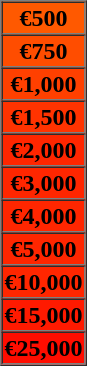<table width="55" border="1" cellspacing="0" cellpadding="1" |->
<tr>
<td style="background:#ff5900; text-align:center;"><span><strong>€500</strong></span></td>
</tr>
<tr>
<td style="background:#ff4d00; text-align:center;"><span><strong>€750</strong></span></td>
</tr>
<tr>
<td style="background:#ff4000; text-align:center;"><span><strong>€1,000</strong></span></td>
</tr>
<tr>
<td style="background:#f30; text-align:center;"><span><strong>€1,500</strong></span></td>
</tr>
<tr>
<td style="background:#ff2600; text-align:center;"><span><strong>€2,000</strong></span></td>
</tr>
<tr>
<td style="background:#ff2600; text-align:center;"><span><strong>€3,000</strong></span></td>
</tr>
<tr>
<td style="background:#ff2600; text-align:center;"><span><strong>€4,000</strong></span></td>
</tr>
<tr>
<td style="background:#ff2600; text-align:center;"><span><strong>€5,000</strong></span></td>
</tr>
<tr>
<td style="background:#ff2600; text-align:center;"><span><strong>€10,000</strong></span></td>
</tr>
<tr>
<td style="background:#ff1a00; text-align:center;"><span><strong>€15,000</strong></span></td>
</tr>
<tr>
<td style="background:#ff0d00; text-align:center;"><span><strong>€25,000</strong></span></td>
</tr>
</table>
